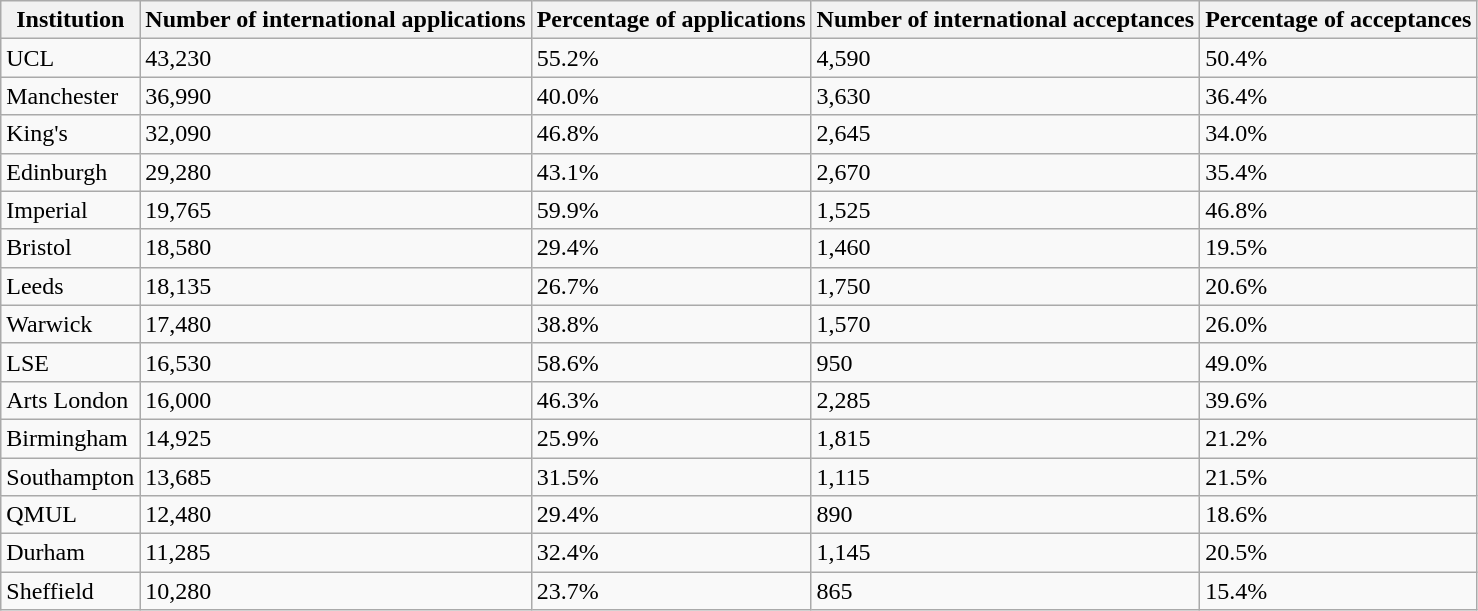<table class="wikitable sortable">
<tr>
<th>Institution</th>
<th>Number of international applications</th>
<th>Percentage of applications</th>
<th>Number of international acceptances</th>
<th>Percentage of acceptances</th>
</tr>
<tr>
<td>UCL</td>
<td>43,230</td>
<td>55.2%</td>
<td>4,590</td>
<td>50.4%</td>
</tr>
<tr>
<td>Manchester</td>
<td>36,990</td>
<td>40.0%</td>
<td>3,630</td>
<td>36.4%</td>
</tr>
<tr>
<td>King's</td>
<td>32,090</td>
<td>46.8%</td>
<td>2,645</td>
<td>34.0%</td>
</tr>
<tr>
<td>Edinburgh</td>
<td>29,280</td>
<td>43.1%</td>
<td>2,670</td>
<td>35.4%</td>
</tr>
<tr>
<td>Imperial</td>
<td>19,765</td>
<td>59.9%</td>
<td>1,525</td>
<td>46.8%</td>
</tr>
<tr>
<td>Bristol</td>
<td>18,580</td>
<td>29.4%</td>
<td>1,460</td>
<td>19.5%</td>
</tr>
<tr>
<td>Leeds</td>
<td>18,135</td>
<td>26.7%</td>
<td>1,750</td>
<td>20.6%</td>
</tr>
<tr>
<td>Warwick</td>
<td>17,480</td>
<td>38.8%</td>
<td>1,570</td>
<td>26.0%</td>
</tr>
<tr>
<td>LSE</td>
<td>16,530</td>
<td>58.6%</td>
<td>950</td>
<td>49.0%</td>
</tr>
<tr>
<td>Arts London</td>
<td>16,000</td>
<td>46.3%</td>
<td>2,285</td>
<td>39.6%</td>
</tr>
<tr>
<td>Birmingham</td>
<td>14,925</td>
<td>25.9%</td>
<td>1,815</td>
<td>21.2%</td>
</tr>
<tr>
<td>Southampton</td>
<td>13,685</td>
<td>31.5%</td>
<td>1,115</td>
<td>21.5%</td>
</tr>
<tr>
<td>QMUL</td>
<td>12,480</td>
<td>29.4%</td>
<td>890</td>
<td>18.6%</td>
</tr>
<tr>
<td>Durham</td>
<td>11,285</td>
<td>32.4%</td>
<td>1,145</td>
<td>20.5%</td>
</tr>
<tr>
<td>Sheffield</td>
<td>10,280</td>
<td>23.7%</td>
<td>865</td>
<td>15.4%</td>
</tr>
</table>
